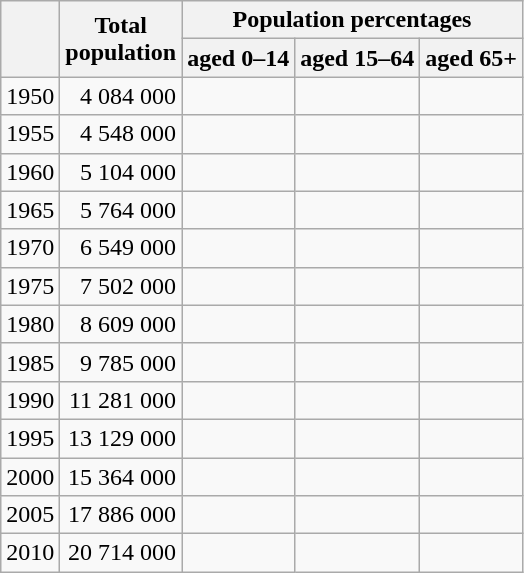<table class="wikitable" style="text-align:right;">
<tr>
<th rowspan="2"></th>
<th rowspan="2">Total<br>population</th>
<th colspan="3">Population percentages</th>
</tr>
<tr>
<th>aged 0–14</th>
<th>aged 15–64</th>
<th>aged 65+</th>
</tr>
<tr>
<td>1950</td>
<td>4 084 000</td>
<td></td>
<td></td>
<td></td>
</tr>
<tr>
<td>1955</td>
<td>4 548 000</td>
<td></td>
<td></td>
<td></td>
</tr>
<tr>
<td>1960</td>
<td>5 104 000</td>
<td></td>
<td></td>
<td></td>
</tr>
<tr>
<td>1965</td>
<td>5 764 000</td>
<td></td>
<td></td>
<td></td>
</tr>
<tr>
<td>1970</td>
<td>6 549 000</td>
<td></td>
<td></td>
<td></td>
</tr>
<tr>
<td>1975</td>
<td>7 502 000</td>
<td></td>
<td></td>
<td></td>
</tr>
<tr>
<td>1980</td>
<td>8 609 000</td>
<td></td>
<td></td>
<td></td>
</tr>
<tr>
<td>1985</td>
<td>9 785 000</td>
<td></td>
<td></td>
<td></td>
</tr>
<tr>
<td>1990</td>
<td>11 281 000</td>
<td></td>
<td></td>
<td></td>
</tr>
<tr>
<td>1995</td>
<td>13 129 000</td>
<td></td>
<td></td>
<td></td>
</tr>
<tr>
<td>2000</td>
<td>15 364 000</td>
<td></td>
<td></td>
<td></td>
</tr>
<tr>
<td>2005</td>
<td>17 886 000</td>
<td></td>
<td></td>
<td></td>
</tr>
<tr>
<td>2010</td>
<td>20 714 000</td>
<td></td>
<td></td>
<td></td>
</tr>
</table>
